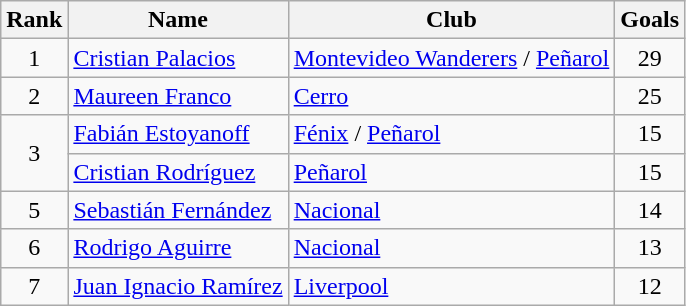<table class="wikitable">
<tr>
<th>Rank</th>
<th>Name</th>
<th>Club</th>
<th>Goals</th>
</tr>
<tr>
<td align=center>1</td>
<td> <a href='#'>Cristian Palacios</a></td>
<td><a href='#'>Montevideo Wanderers</a> / <a href='#'>Peñarol</a></td>
<td align=center>29</td>
</tr>
<tr>
<td align=center>2</td>
<td> <a href='#'>Maureen Franco</a></td>
<td><a href='#'>Cerro</a></td>
<td align=center>25</td>
</tr>
<tr>
<td rowspan=2 align=center>3</td>
<td> <a href='#'>Fabián Estoyanoff</a></td>
<td><a href='#'>Fénix</a> / <a href='#'>Peñarol</a></td>
<td align=center>15</td>
</tr>
<tr>
<td> <a href='#'>Cristian Rodríguez</a></td>
<td><a href='#'>Peñarol</a></td>
<td align=center>15</td>
</tr>
<tr>
<td align=center>5</td>
<td> <a href='#'>Sebastián Fernández</a></td>
<td><a href='#'>Nacional</a></td>
<td align=center>14</td>
</tr>
<tr>
<td align=center>6</td>
<td> <a href='#'>Rodrigo Aguirre</a></td>
<td><a href='#'>Nacional</a></td>
<td align=center>13</td>
</tr>
<tr>
<td align=center>7</td>
<td> <a href='#'>Juan Ignacio Ramírez</a></td>
<td><a href='#'>Liverpool</a></td>
<td align=center>12</td>
</tr>
</table>
